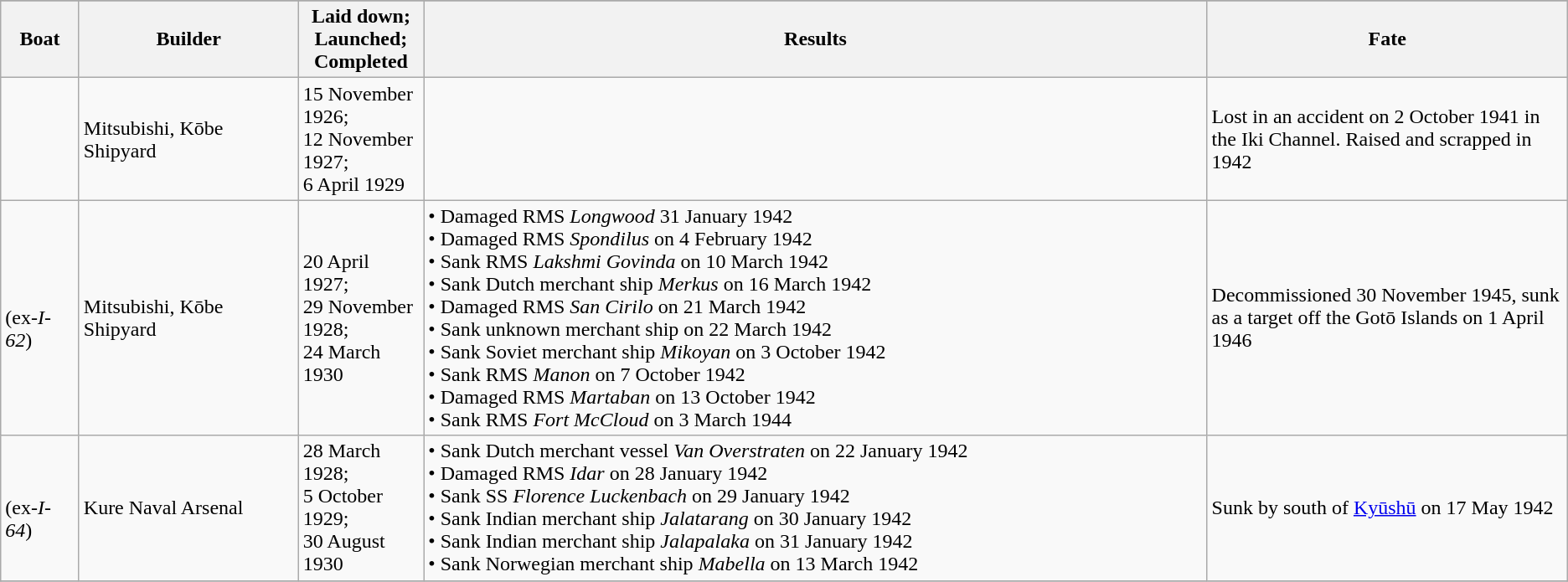<table class="wikitable">
<tr>
</tr>
<tr>
<th width="5%">Boat</th>
<th width="14%">Builder</th>
<th width="8%">Laid down; <br> Launched; <br> Completed</th>
<th width="50%">Results</th>
<th width="23%">Fate</th>
</tr>
<tr>
<td></td>
<td>Mitsubishi, Kōbe Shipyard</td>
<td>15 November 1926; <br> 12 November 1927; <br> 6 April 1929</td>
<td></td>
<td>Lost in an accident on 2 October 1941 in the Iki Channel. Raised and scrapped in 1942</td>
</tr>
<tr>
<td><br>(ex-<em>I-62</em>)</td>
<td>Mitsubishi, Kōbe Shipyard</td>
<td>20 April 1927; <br> 29 November 1928; <br> 24 March 1930</td>
<td>• Damaged RMS <em>Longwood</em> 31 January 1942<br>• Damaged RMS <em>Spondilus</em> on 4 February 1942<br>• Sank RMS <em>Lakshmi Govinda</em> on 10 March 1942<br>• Sank Dutch merchant ship <em>Merkus</em> on 16 March 1942<br>• Damaged RMS <em>San Cirilo</em> on 21 March 1942<br>• Sank unknown merchant ship on 22 March 1942<br>• Sank Soviet merchant ship <em>Mikoyan</em> on 3 October 1942<br>• Sank RMS <em>Manon</em> on 7 October 1942<br>• Damaged RMS <em>Martaban</em> on 13 October 1942<br>• Sank RMS <em>Fort McCloud</em> on 3 March 1944<br></td>
<td>Decommissioned 30 November 1945, sunk as a target off the Gotō Islands on 1 April 1946</td>
</tr>
<tr>
<td><br>(ex-<em>I-64</em>)</td>
<td>Kure Naval Arsenal</td>
<td>28 March 1928; <br> 5 October 1929; <br> 30 August 1930</td>
<td>• Sank Dutch merchant vessel <em>Van Overstraten</em> on 22 January 1942<br>• Damaged RMS <em>Idar</em> on 28 January 1942<br>• Sank SS <em>Florence Luckenbach</em> on 29 January 1942<br>• Sank Indian merchant ship <em>Jalatarang</em> on 30 January 1942<br>• Sank Indian merchant ship <em>Jalapalaka</em> on 31 January 1942<br>• Sank Norwegian merchant ship <em>Mabella</em> on 13 March 1942<br></td>
<td>Sunk by  south of <a href='#'>Kyūshū</a>  on 17 May 1942</td>
</tr>
<tr>
</tr>
</table>
